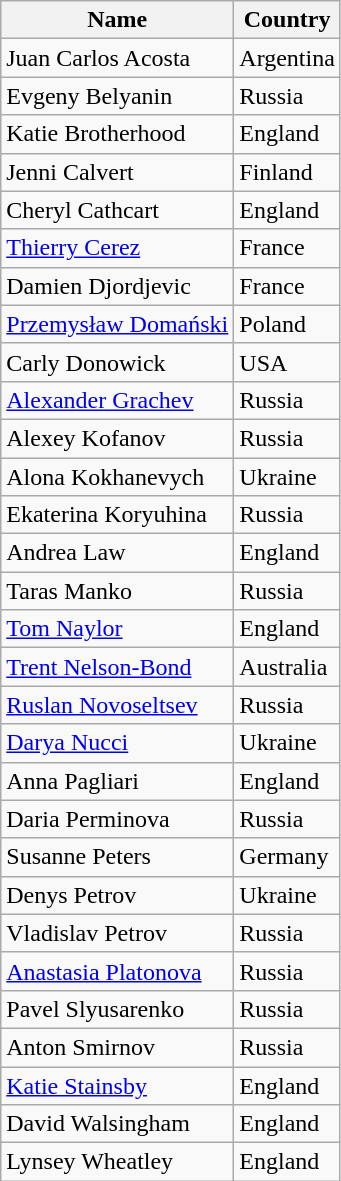<table class="wikitable">
<tr>
<th>Name</th>
<th>Country</th>
</tr>
<tr>
<td>Juan Carlos Acosta</td>
<td>Argentina</td>
</tr>
<tr>
<td>Evgeny Belyanin</td>
<td>Russia</td>
</tr>
<tr>
<td>Katie Brotherhood</td>
<td>England</td>
</tr>
<tr>
<td>Jenni Calvert</td>
<td>Finland</td>
</tr>
<tr>
<td>Cheryl Cathcart</td>
<td>England</td>
</tr>
<tr>
<td><a href='#'>Thierry Cerez</a></td>
<td>France</td>
</tr>
<tr>
<td>Damien Djordjevic</td>
<td>France</td>
</tr>
<tr>
<td><a href='#'>Przemysław Domański</a></td>
<td>Poland</td>
</tr>
<tr>
<td>Carly Donowick</td>
<td>USA</td>
</tr>
<tr>
<td><a href='#'>Alexander Grachev</a></td>
<td>Russia</td>
</tr>
<tr>
<td>Alexey Kofanov</td>
<td>Russia</td>
</tr>
<tr>
<td>Alona Kokhanevych</td>
<td>Ukraine</td>
</tr>
<tr>
<td>Ekaterina Koryuhina</td>
<td>Russia</td>
</tr>
<tr>
<td>Andrea Law</td>
<td>England</td>
</tr>
<tr>
<td>Taras Manko</td>
<td>Russia</td>
</tr>
<tr>
<td><a href='#'>Tom Naylor</a></td>
<td>England</td>
</tr>
<tr>
<td><a href='#'>Trent Nelson-Bond</a></td>
<td>Australia</td>
</tr>
<tr>
<td><a href='#'>Ruslan Novoseltsev</a></td>
<td>Russia</td>
</tr>
<tr>
<td><a href='#'>Darya Nucci</a></td>
<td>Ukraine</td>
</tr>
<tr>
<td>Anna Pagliari</td>
<td>England</td>
</tr>
<tr>
<td>Daria Perminova</td>
<td>Russia</td>
</tr>
<tr>
<td>Susanne Peters</td>
<td>Germany</td>
</tr>
<tr>
<td>Denys Petrov</td>
<td>Ukraine</td>
</tr>
<tr>
<td>Vladislav Petrov</td>
<td>Russia</td>
</tr>
<tr>
<td><a href='#'>Anastasia Platonova</a></td>
<td>Russia</td>
</tr>
<tr>
<td>Pavel Slyusarenko</td>
<td>Russia</td>
</tr>
<tr>
<td>Anton Smirnov</td>
<td>Russia</td>
</tr>
<tr>
<td><a href='#'>Katie Stainsby</a></td>
<td>England</td>
</tr>
<tr>
<td>David Walsingham</td>
<td>England</td>
</tr>
<tr>
<td>Lynsey Wheatley</td>
<td>England</td>
</tr>
</table>
